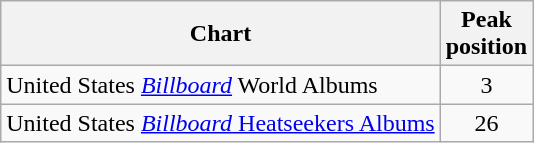<table class="wikitable" style="text-align:center;">
<tr>
<th>Chart</th>
<th>Peak<br>position</th>
</tr>
<tr>
<td align="left">United States <em><a href='#'>Billboard</a></em> World Albums</td>
<td>3</td>
</tr>
<tr>
<td align="left">United States <a href='#'><em>Billboard</em> Heatseekers Albums</a></td>
<td>26</td>
</tr>
</table>
